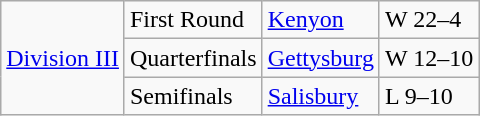<table class="wikitable">
<tr>
<td rowspan="5"><a href='#'>Division III</a></td>
<td>First Round</td>
<td><a href='#'>Kenyon</a></td>
<td>W 22–4</td>
</tr>
<tr>
<td>Quarterfinals</td>
<td><a href='#'>Gettysburg</a></td>
<td>W 12–10</td>
</tr>
<tr>
<td>Semifinals</td>
<td><a href='#'>Salisbury</a></td>
<td>L 9–10</td>
</tr>
</table>
